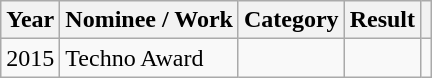<table class=wikitable>
<tr>
<th>Year</th>
<th>Nominee / Work</th>
<th>Category</th>
<th>Result</th>
<th></th>
</tr>
<tr>
<td>2015</td>
<td>Techno Award</td>
<td></td>
<td></td>
<td></td>
</tr>
</table>
